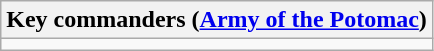<table class=wikitable>
<tr>
<th bgcolor="#99ccff"><strong>Key commanders</strong> (<a href='#'>Army of the Potomac</a>)</th>
</tr>
<tr>
<td></td>
</tr>
</table>
